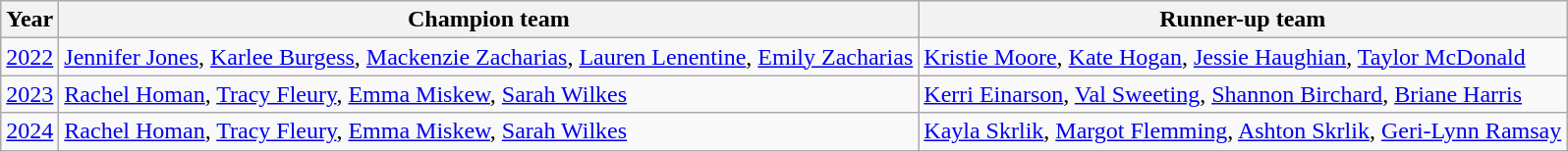<table class="wikitable">
<tr>
<th scope="col">Year</th>
<th scope="col">Champion team</th>
<th scope="col">Runner-up team</th>
</tr>
<tr>
<td><a href='#'>2022</a></td>
<td> <a href='#'>Jennifer Jones</a>, <a href='#'>Karlee Burgess</a>, <a href='#'>Mackenzie Zacharias</a>, <a href='#'>Lauren Lenentine</a>, <a href='#'>Emily Zacharias</a></td>
<td> <a href='#'>Kristie Moore</a>, <a href='#'>Kate Hogan</a>, <a href='#'>Jessie Haughian</a>, <a href='#'>Taylor McDonald</a></td>
</tr>
<tr>
<td><a href='#'>2023</a></td>
<td> <a href='#'>Rachel Homan</a>, <a href='#'>Tracy Fleury</a>, <a href='#'>Emma Miskew</a>, <a href='#'>Sarah Wilkes</a></td>
<td> <a href='#'>Kerri Einarson</a>, <a href='#'>Val Sweeting</a>, <a href='#'>Shannon Birchard</a>, <a href='#'>Briane Harris</a></td>
</tr>
<tr>
<td><a href='#'>2024</a></td>
<td> <a href='#'>Rachel Homan</a>, <a href='#'>Tracy Fleury</a>, <a href='#'>Emma Miskew</a>, <a href='#'>Sarah Wilkes</a></td>
<td> <a href='#'>Kayla Skrlik</a>, <a href='#'>Margot Flemming</a>, <a href='#'>Ashton Skrlik</a>, <a href='#'>Geri-Lynn Ramsay</a></td>
</tr>
</table>
